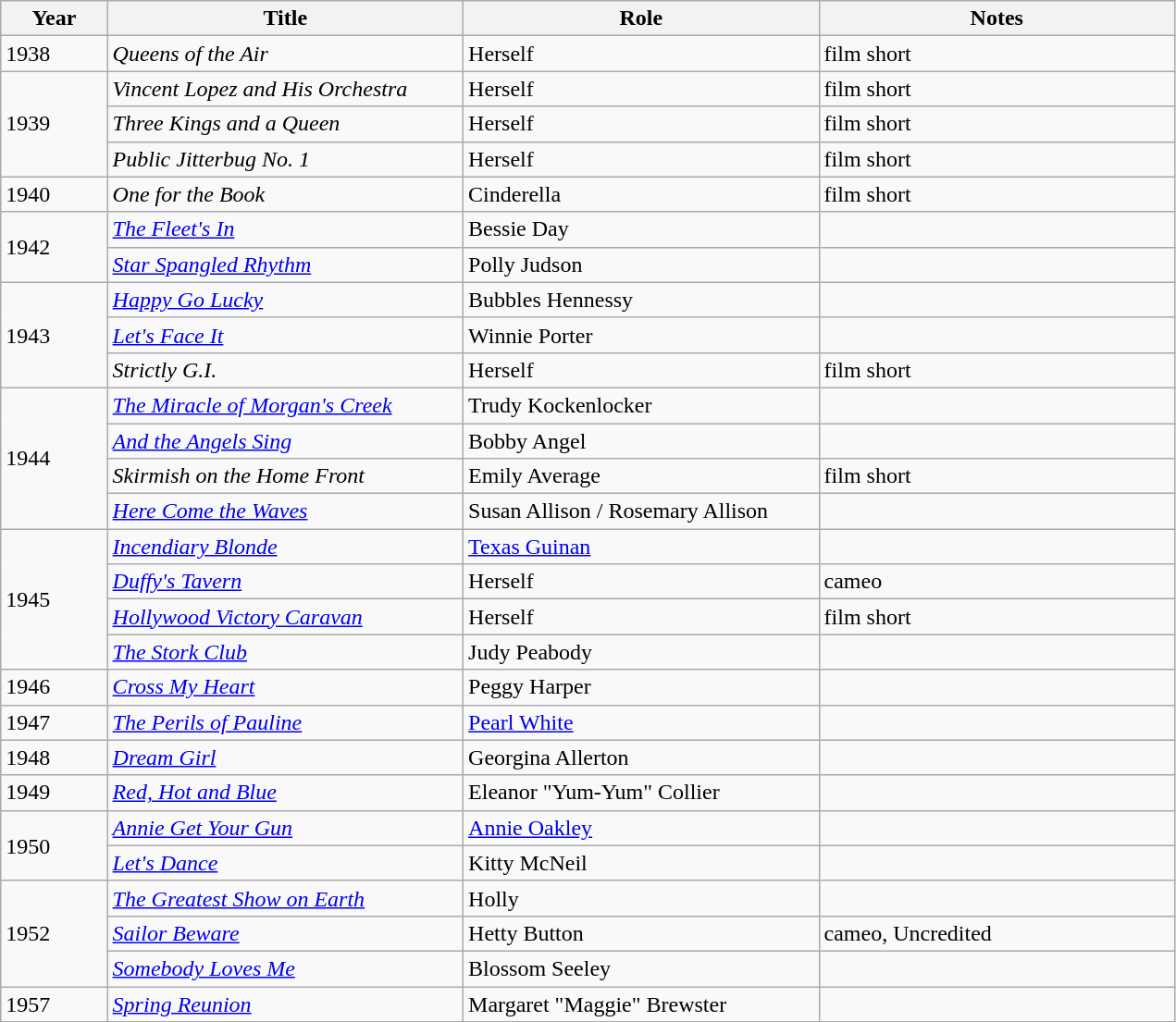<table class="wikitable" style="width:67%;">
<tr>
<th width=6%>Year</th>
<th style="width:20%;">Title</th>
<th style="width:20%;">Role</th>
<th style="width:20%;">Notes</th>
</tr>
<tr>
<td>1938</td>
<td><em>Queens of the Air</em></td>
<td>Herself</td>
<td>film short</td>
</tr>
<tr>
<td rowspan=3>1939</td>
<td><em>Vincent Lopez and His Orchestra</em></td>
<td>Herself</td>
<td>film short</td>
</tr>
<tr>
<td><em>Three Kings and a Queen</em></td>
<td>Herself</td>
<td>film short</td>
</tr>
<tr>
<td><em>Public Jitterbug No. 1</em></td>
<td>Herself</td>
<td>film short</td>
</tr>
<tr>
<td>1940</td>
<td><em>One for the Book</em></td>
<td>Cinderella</td>
<td>film short</td>
</tr>
<tr>
<td rowspan=2>1942</td>
<td><em><a href='#'>The Fleet's In</a></em></td>
<td>Bessie Day</td>
<td></td>
</tr>
<tr>
<td><em><a href='#'>Star Spangled Rhythm</a></em></td>
<td>Polly Judson</td>
<td></td>
</tr>
<tr>
<td rowspan=3>1943</td>
<td><em><a href='#'>Happy Go Lucky</a></em></td>
<td>Bubbles Hennessy</td>
<td></td>
</tr>
<tr>
<td><em><a href='#'>Let's Face It</a></em></td>
<td>Winnie Porter</td>
<td></td>
</tr>
<tr>
<td><em>Strictly G.I.</em></td>
<td>Herself</td>
<td>film short</td>
</tr>
<tr>
<td rowspan=4>1944</td>
<td><em><a href='#'>The Miracle of Morgan's Creek</a></em></td>
<td>Trudy Kockenlocker</td>
<td></td>
</tr>
<tr>
<td><em><a href='#'>And the Angels Sing</a></em></td>
<td>Bobby Angel</td>
<td></td>
</tr>
<tr>
<td><em>Skirmish on the Home Front</em></td>
<td>Emily Average</td>
<td>film short</td>
</tr>
<tr>
<td><em><a href='#'>Here Come the Waves</a></em></td>
<td>Susan Allison / Rosemary Allison</td>
<td></td>
</tr>
<tr>
<td rowspan=4>1945</td>
<td><em><a href='#'>Incendiary Blonde</a></em></td>
<td><a href='#'>Texas Guinan</a></td>
<td></td>
</tr>
<tr>
<td><em><a href='#'>Duffy's Tavern</a></em></td>
<td>Herself</td>
<td>cameo</td>
</tr>
<tr>
<td><em><a href='#'>Hollywood Victory Caravan</a></em></td>
<td>Herself</td>
<td>film short</td>
</tr>
<tr>
<td><em><a href='#'>The Stork Club</a></em></td>
<td>Judy Peabody</td>
<td></td>
</tr>
<tr>
<td>1946</td>
<td><em><a href='#'>Cross My Heart</a></em></td>
<td>Peggy Harper</td>
<td></td>
</tr>
<tr>
<td>1947</td>
<td><em><a href='#'>The Perils of Pauline</a></em></td>
<td><a href='#'>Pearl White</a></td>
<td></td>
</tr>
<tr>
<td>1948</td>
<td><em><a href='#'>Dream Girl</a></em></td>
<td>Georgina Allerton</td>
<td></td>
</tr>
<tr>
<td>1949</td>
<td><em><a href='#'>Red, Hot and Blue</a></em></td>
<td>Eleanor "Yum-Yum" Collier</td>
<td></td>
</tr>
<tr>
<td rowspan=2>1950</td>
<td><em><a href='#'>Annie Get Your Gun</a></em></td>
<td><a href='#'>Annie Oakley</a></td>
<td></td>
</tr>
<tr>
<td><em><a href='#'>Let's Dance</a></em></td>
<td>Kitty McNeil</td>
<td></td>
</tr>
<tr>
<td rowspan=3>1952</td>
<td><em><a href='#'>The Greatest Show on Earth</a></em></td>
<td>Holly</td>
<td></td>
</tr>
<tr>
<td><em><a href='#'>Sailor Beware</a></em></td>
<td>Hetty Button</td>
<td>cameo, Uncredited</td>
</tr>
<tr>
<td><em><a href='#'>Somebody Loves Me</a></em></td>
<td>Blossom Seeley</td>
<td></td>
</tr>
<tr>
<td>1957</td>
<td><em><a href='#'>Spring Reunion</a></em></td>
<td>Margaret "Maggie" Brewster</td>
<td></td>
</tr>
</table>
